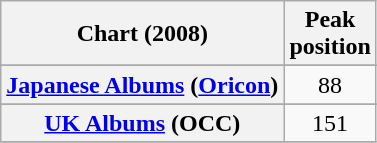<table class="wikitable sortable plainrowheaders" style="text-align:center">
<tr>
<th scope="col">Chart (2008)</th>
<th scope="col">Peak<br> position</th>
</tr>
<tr>
</tr>
<tr>
</tr>
<tr>
<th scope="row"><a href='#'>Japanese Albums</a> (<a href='#'>Oricon</a>)</th>
<td>88</td>
</tr>
<tr>
</tr>
<tr>
</tr>
<tr>
<th scope="row"><a href='#'>UK Albums</a> (OCC)</th>
<td>151</td>
</tr>
<tr>
</tr>
</table>
